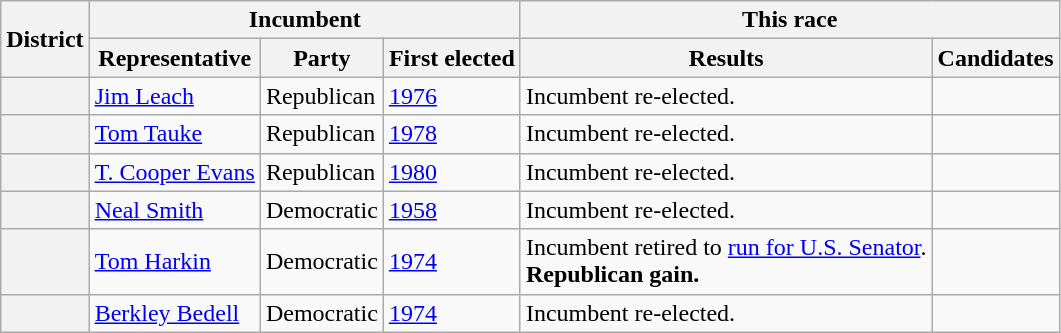<table class=wikitable>
<tr>
<th rowspan=2>District</th>
<th colspan=3>Incumbent</th>
<th colspan=2>This race</th>
</tr>
<tr>
<th>Representative</th>
<th>Party</th>
<th>First elected</th>
<th>Results</th>
<th>Candidates</th>
</tr>
<tr>
<th></th>
<td><a href='#'>Jim Leach</a></td>
<td>Republican</td>
<td><a href='#'>1976</a></td>
<td>Incumbent re-elected.</td>
<td nowrap></td>
</tr>
<tr>
<th></th>
<td><a href='#'>Tom Tauke</a></td>
<td>Republican</td>
<td><a href='#'>1978</a></td>
<td>Incumbent re-elected.</td>
<td nowrap></td>
</tr>
<tr>
<th></th>
<td><a href='#'>T. Cooper Evans</a></td>
<td>Republican</td>
<td><a href='#'>1980</a></td>
<td>Incumbent re-elected.</td>
<td nowrap></td>
</tr>
<tr>
<th></th>
<td><a href='#'>Neal Smith</a></td>
<td>Democratic</td>
<td><a href='#'>1958</a></td>
<td>Incumbent re-elected.</td>
<td nowrap></td>
</tr>
<tr>
<th></th>
<td><a href='#'>Tom Harkin</a></td>
<td>Democratic</td>
<td><a href='#'>1974</a></td>
<td>Incumbent retired to <a href='#'>run for U.S. Senator</a>.<br><strong>Republican gain.</strong></td>
<td nowrap></td>
</tr>
<tr>
<th></th>
<td><a href='#'>Berkley Bedell</a></td>
<td>Democratic</td>
<td><a href='#'>1974</a></td>
<td>Incumbent re-elected.</td>
<td nowrap></td>
</tr>
</table>
